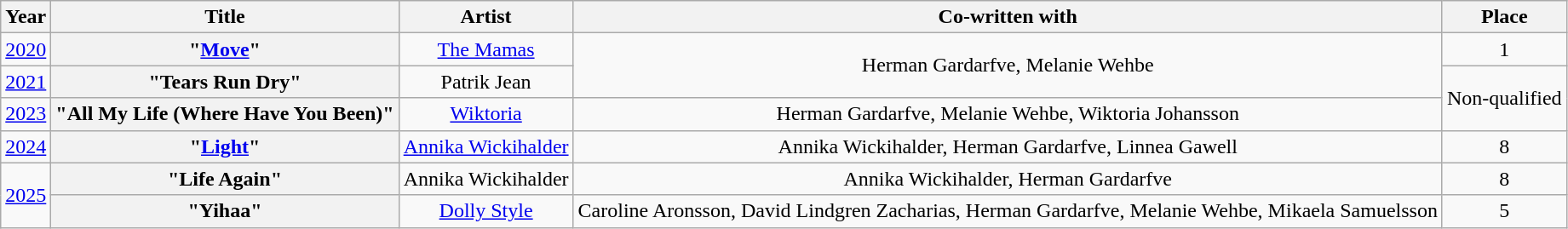<table class="wikitable plainrowheaders" style="text-align:center;">
<tr>
<th scope="col">Year</th>
<th scope="col">Title</th>
<th scope="col">Artist</th>
<th scope="col">Co-written with</th>
<th scope="col">Place</th>
</tr>
<tr>
<td><a href='#'>2020</a></td>
<th scope="row">"<a href='#'>Move</a>"</th>
<td><a href='#'>The Mamas</a></td>
<td rowspan="2">Herman Gardarfve, Melanie Wehbe</td>
<td>1</td>
</tr>
<tr>
<td><a href='#'>2021</a></td>
<th scope="row">"Tears Run Dry"</th>
<td>Patrik Jean</td>
<td rowspan="2">Non-qualified</td>
</tr>
<tr>
<td><a href='#'>2023</a></td>
<th scope="row">"All My Life (Where Have You Been)"</th>
<td><a href='#'>Wiktoria</a></td>
<td>Herman Gardarfve, Melanie Wehbe, Wiktoria Johansson</td>
</tr>
<tr>
<td><a href='#'>2024</a></td>
<th scope="row">"<a href='#'>Light</a>"</th>
<td><a href='#'>Annika Wickihalder</a></td>
<td>Annika Wickihalder, Herman Gardarfve, Linnea Gawell</td>
<td>8</td>
</tr>
<tr>
<td rowspan="2"><a href='#'>2025</a></td>
<th scope="row">"Life Again"</th>
<td>Annika Wickihalder</td>
<td>Annika Wickihalder, Herman Gardarfve</td>
<td>8</td>
</tr>
<tr>
<th scope="row">"Yihaa"</th>
<td><a href='#'>Dolly Style</a></td>
<td>Caroline Aronsson, David Lindgren Zacharias, Herman Gardarfve, Melanie Wehbe, Mikaela Samuelsson</td>
<td>5</td>
</tr>
</table>
